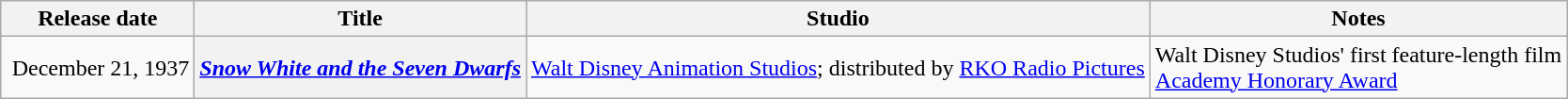<table class="wikitable plainrowheaders sortable">
<tr>
<th scope="col" style="width:130px;">Release date</th>
<th scope="col">Title</th>
<th scope="col">Studio</th>
<th scope="col" class="unsortable">Notes</th>
</tr>
<tr>
<td style="text-align:right;">December 21, 1937</td>
<th scope="row"><em><a href='#'>Snow White and the Seven Dwarfs</a></em></th>
<td><a href='#'>Walt Disney Animation Studios</a>; distributed by <a href='#'>RKO Radio Pictures</a></td>
<td>Walt Disney Studios' first feature-length film <br> <a href='#'>Academy Honorary Award</a></td>
</tr>
</table>
